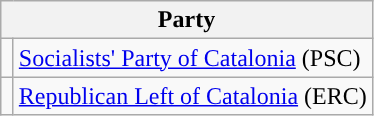<table class="wikitable" style="text-align:left;">
<tr>
<th colspan="2">Party</th>
</tr>
<tr>
<td width="1"></td>
<td><a href='#'>Socialists' Party of Catalonia</a> (PSC)</td>
</tr>
<tr>
<td></td>
<td><a href='#'>Republican Left of Catalonia</a> (ERC)</td>
</tr>
</table>
